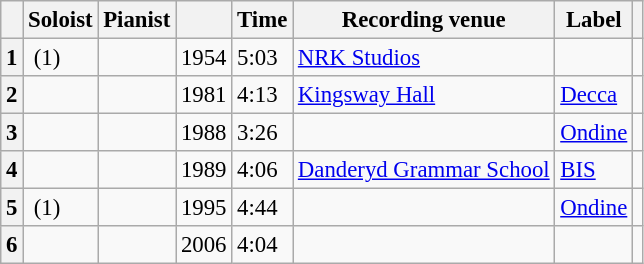<table class="wikitable sortable" style="margin-right:0; font-size:95%">
<tr>
<th scope="col"></th>
<th scope="col">Soloist</th>
<th scope="col">Pianist</th>
<th scope="col"></th>
<th scope="col">Time</th>
<th scope="col">Recording venue</th>
<th scope="col">Label</th>
<th scope="col"class="unsortable"></th>
</tr>
<tr>
<th scope="row">1</th>
<td> (1)</td>
<td></td>
<td>1954</td>
<td>5:03</td>
<td><a href='#'>NRK Studios</a></td>
<td></td>
<td></td>
</tr>
<tr>
<th scope="row">2</th>
<td></td>
<td></td>
<td>1981</td>
<td>4:13</td>
<td><a href='#'>Kingsway Hall</a></td>
<td><a href='#'>Decca</a></td>
<td></td>
</tr>
<tr>
<th scope="row">3</th>
<td></td>
<td></td>
<td>1988</td>
<td>3:26</td>
<td></td>
<td><a href='#'>Ondine</a></td>
<td></td>
</tr>
<tr>
<th scope="row">4</th>
<td></td>
<td></td>
<td>1989</td>
<td>4:06</td>
<td><a href='#'>Danderyd Grammar School</a></td>
<td><a href='#'>BIS</a></td>
<td></td>
</tr>
<tr>
<th scope="row">5</th>
<td> (1)</td>
<td></td>
<td>1995</td>
<td>4:44</td>
<td></td>
<td><a href='#'>Ondine</a></td>
<td></td>
</tr>
<tr>
<th scope="row">6</th>
<td></td>
<td></td>
<td>2006</td>
<td>4:04</td>
<td></td>
<td></td>
<td></td>
</tr>
</table>
